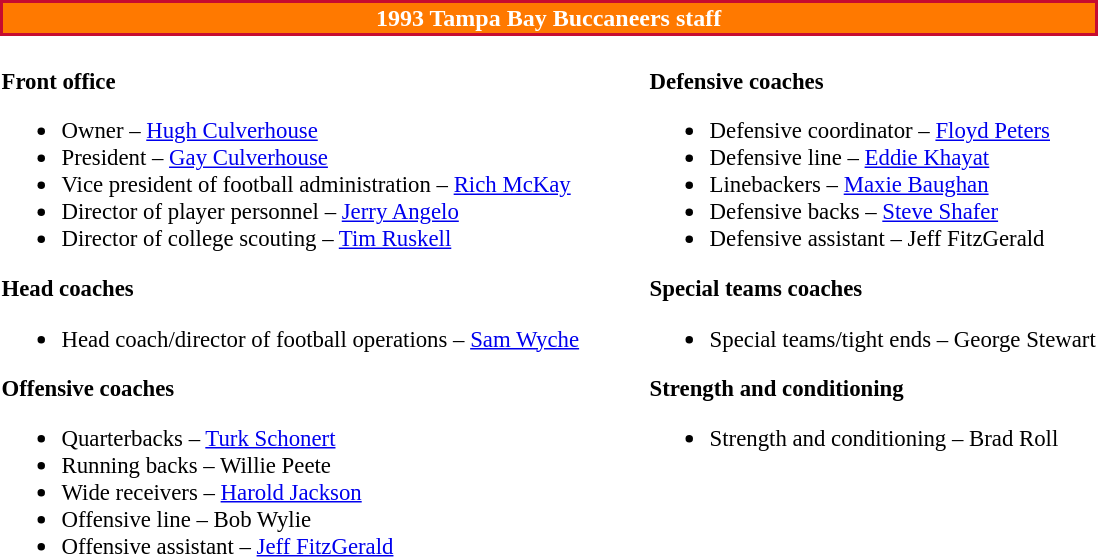<table class="toccolours" style="text-align: left;">
<tr>
<th colspan="7" style="background-color: #FF7900; color: #FFFFFF; border: 2px solid #C60C30; text-align: center;"><strong>1993 Tampa Bay Buccaneers staff</strong></th>
</tr>
<tr>
<td style="font-size: 95%;" valign="top"><br><strong>Front office</strong><ul><li>Owner – <a href='#'>Hugh Culverhouse</a></li><li>President – <a href='#'>Gay Culverhouse</a></li><li>Vice president of football administration – <a href='#'>Rich McKay</a></li><li>Director of player personnel – <a href='#'>Jerry Angelo</a></li><li>Director of college scouting – <a href='#'>Tim Ruskell</a></li></ul><strong>Head coaches</strong><ul><li>Head coach/director of football operations – <a href='#'>Sam Wyche</a></li></ul><strong>Offensive coaches</strong><ul><li>Quarterbacks – <a href='#'>Turk Schonert</a></li><li>Running backs – Willie Peete</li><li>Wide receivers – <a href='#'>Harold Jackson</a></li><li>Offensive line – Bob Wylie</li><li>Offensive assistant – <a href='#'>Jeff FitzGerald</a></li></ul></td>
<td width="35"> </td>
<td valign="top"></td>
<td style="font-size: 95%;" valign="top"><br><strong>Defensive coaches</strong><ul><li>Defensive coordinator – <a href='#'>Floyd Peters</a></li><li>Defensive line – <a href='#'>Eddie Khayat</a></li><li>Linebackers – <a href='#'>Maxie Baughan</a></li><li>Defensive backs – <a href='#'>Steve Shafer</a></li><li>Defensive assistant – Jeff FitzGerald</li></ul><strong>Special teams coaches</strong><ul><li>Special teams/tight ends – George Stewart</li></ul><strong>Strength and conditioning</strong><ul><li>Strength and conditioning – Brad Roll</li></ul></td>
</tr>
</table>
